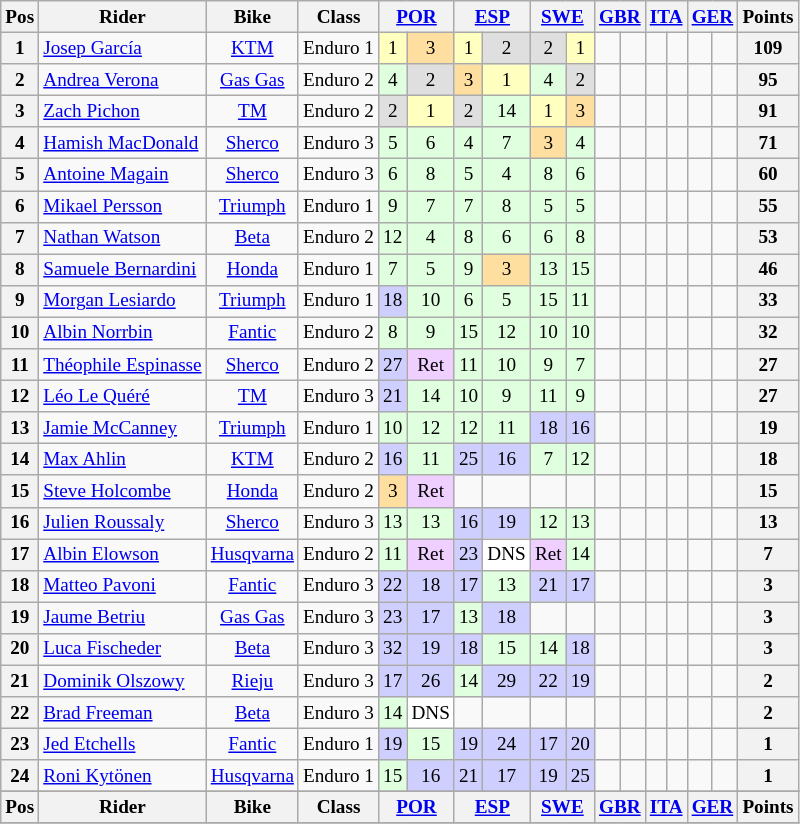<table class="wikitable" style="font-size: 80%; text-align:center">
<tr valign="top">
<th valign="middle">Pos</th>
<th valign="middle">Rider</th>
<th valign="middle">Bike</th>
<th valign="middle">Class</th>
<th colspan=2><a href='#'>POR</a><br></th>
<th colspan=2><a href='#'>ESP</a><br></th>
<th colspan=2><a href='#'>SWE</a><br></th>
<th colspan=2><a href='#'>GBR</a><br></th>
<th colspan=2><a href='#'>ITA</a><br></th>
<th colspan=2><a href='#'>GER</a><br></th>
<th valign="middle">Points</th>
</tr>
<tr>
<th>1</th>
<td align=left> <a href='#'>Josep García</a></td>
<td><a href='#'>KTM</a></td>
<td>Enduro 1</td>
<td style="background:#ffffbf;">1</td>
<td style="background:#ffdf9f;">3</td>
<td style="background:#ffffbf;">1</td>
<td style="background:#dfdfdf;">2</td>
<td style="background:#dfdfdf;">2</td>
<td style="background:#ffffbf;">1</td>
<td></td>
<td></td>
<td></td>
<td></td>
<td></td>
<td></td>
<th>109</th>
</tr>
<tr>
<th>2</th>
<td align=left> <a href='#'>Andrea Verona</a></td>
<td><a href='#'>Gas Gas</a></td>
<td>Enduro 2</td>
<td style="background:#dfffdf;">4</td>
<td style="background:#dfdfdf;">2</td>
<td style="background:#ffdf9f;">3</td>
<td style="background:#ffffbf;">1</td>
<td style="background:#dfffdf;">4</td>
<td style="background:#dfdfdf;">2</td>
<td></td>
<td></td>
<td></td>
<td></td>
<td></td>
<td></td>
<th>95</th>
</tr>
<tr>
<th>3</th>
<td align=left> <a href='#'>Zach Pichon</a></td>
<td><a href='#'>TM</a></td>
<td>Enduro 2</td>
<td style="background:#dfdfdf;">2</td>
<td style="background:#ffffbf;">1</td>
<td style="background:#dfdfdf;">2</td>
<td style="background:#dfffdf;">14</td>
<td style="background:#ffffbf;">1</td>
<td style="background:#ffdf9f;">3</td>
<td></td>
<td></td>
<td></td>
<td></td>
<td></td>
<td></td>
<th>91</th>
</tr>
<tr>
<th>4</th>
<td align=left> <a href='#'>Hamish MacDonald</a></td>
<td><a href='#'>Sherco</a></td>
<td>Enduro 3</td>
<td style="background:#dfffdf;">5</td>
<td style="background:#dfffdf;">6</td>
<td style="background:#dfffdf;">4</td>
<td style="background:#dfffdf;">7</td>
<td style="background:#ffdf9f;">3</td>
<td style="background:#dfffdf;">4</td>
<td></td>
<td></td>
<td></td>
<td></td>
<td></td>
<td></td>
<th>71</th>
</tr>
<tr>
<th>5</th>
<td align=left> <a href='#'>Antoine Magain</a></td>
<td><a href='#'>Sherco</a></td>
<td>Enduro 3</td>
<td style="background:#dfffdf;">6</td>
<td style="background:#dfffdf;">8</td>
<td style="background:#dfffdf;">5</td>
<td style="background:#dfffdf;">4</td>
<td style="background:#dfffdf;">8</td>
<td style="background:#dfffdf;">6</td>
<td></td>
<td></td>
<td></td>
<td></td>
<td></td>
<td></td>
<th>60</th>
</tr>
<tr>
<th>6</th>
<td align=left> <a href='#'>Mikael Persson</a></td>
<td><a href='#'>Triumph</a></td>
<td>Enduro 1</td>
<td style="background:#dfffdf;">9</td>
<td style="background:#dfffdf;">7</td>
<td style="background:#dfffdf;">7</td>
<td style="background:#dfffdf;">8</td>
<td style="background:#dfffdf;">5</td>
<td style="background:#dfffdf;">5</td>
<td></td>
<td></td>
<td></td>
<td></td>
<td></td>
<td></td>
<th>55</th>
</tr>
<tr>
<th>7</th>
<td align=left> <a href='#'>Nathan Watson</a></td>
<td><a href='#'>Beta</a></td>
<td>Enduro 2</td>
<td style="background:#dfffdf;">12</td>
<td style="background:#dfffdf;">4</td>
<td style="background:#dfffdf;">8</td>
<td style="background:#dfffdf;">6</td>
<td style="background:#dfffdf;">6</td>
<td style="background:#dfffdf;">8</td>
<td></td>
<td></td>
<td></td>
<td></td>
<td></td>
<td></td>
<th>53</th>
</tr>
<tr>
<th>8</th>
<td align=left> <a href='#'>Samuele Bernardini</a></td>
<td><a href='#'>Honda</a></td>
<td>Enduro 1</td>
<td style="background:#dfffdf;">7</td>
<td style="background:#dfffdf;">5</td>
<td style="background:#dfffdf;">9</td>
<td style="background:#ffdf9f;">3</td>
<td style="background:#dfffdf;">13</td>
<td style="background:#dfffdf;">15</td>
<td></td>
<td></td>
<td></td>
<td></td>
<td></td>
<td></td>
<th>46</th>
</tr>
<tr>
<th>9</th>
<td align=left> <a href='#'>Morgan Lesiardo</a></td>
<td><a href='#'>Triumph</a></td>
<td>Enduro 1</td>
<td style="background:#cfcfff;">18</td>
<td style="background:#dfffdf;">10</td>
<td style="background:#dfffdf;">6</td>
<td style="background:#dfffdf;">5</td>
<td style="background:#dfffdf;">15</td>
<td style="background:#dfffdf;">11</td>
<td></td>
<td></td>
<td></td>
<td></td>
<td></td>
<td></td>
<th>33</th>
</tr>
<tr>
<th>10</th>
<td align=left> <a href='#'>Albin Norrbin</a></td>
<td><a href='#'>Fantic</a></td>
<td>Enduro 2</td>
<td style="background:#dfffdf;">8</td>
<td style="background:#dfffdf;">9</td>
<td style="background:#dfffdf;">15</td>
<td style="background:#dfffdf;">12</td>
<td style="background:#dfffdf;">10</td>
<td style="background:#dfffdf;">10</td>
<td></td>
<td></td>
<td></td>
<td></td>
<td></td>
<td></td>
<th>32</th>
</tr>
<tr>
<th>11</th>
<td align=left> <a href='#'>Théophile Espinasse</a></td>
<td><a href='#'>Sherco</a></td>
<td>Enduro 2</td>
<td style="background:#cfcfff;">27</td>
<td style="background:#efcfff;">Ret</td>
<td style="background:#dfffdf;">11</td>
<td style="background:#dfffdf;">10</td>
<td style="background:#dfffdf;">9</td>
<td style="background:#dfffdf;">7</td>
<td></td>
<td></td>
<td></td>
<td></td>
<td></td>
<td></td>
<th>27</th>
</tr>
<tr>
<th>12</th>
<td align=left> <a href='#'>Léo Le Quéré</a></td>
<td><a href='#'>TM</a></td>
<td>Enduro 3</td>
<td style="background:#cfcfff;">21</td>
<td style="background:#dfffdf;">14</td>
<td style="background:#dfffdf;">10</td>
<td style="background:#dfffdf;">9</td>
<td style="background:#dfffdf;">11</td>
<td style="background:#dfffdf;">9</td>
<td></td>
<td></td>
<td></td>
<td></td>
<td></td>
<td></td>
<th>27</th>
</tr>
<tr>
<th>13</th>
<td align=left> <a href='#'>Jamie McCanney</a></td>
<td><a href='#'>Triumph</a></td>
<td>Enduro 1</td>
<td style="background:#dfffdf;">10</td>
<td style="background:#dfffdf;">12</td>
<td style="background:#dfffdf;">12</td>
<td style="background:#dfffdf;">11</td>
<td style="background:#cfcfff;">18</td>
<td style="background:#cfcfff;">16</td>
<td></td>
<td></td>
<td></td>
<td></td>
<td></td>
<td></td>
<th>19</th>
</tr>
<tr>
<th>14</th>
<td align=left> <a href='#'>Max Ahlin</a></td>
<td><a href='#'>KTM</a></td>
<td>Enduro 2</td>
<td style="background:#cfcfff;">16</td>
<td style="background:#dfffdf;">11</td>
<td style="background:#cfcfff;">25</td>
<td style="background:#cfcfff;">16</td>
<td style="background:#dfffdf;">7</td>
<td style="background:#dfffdf;">12</td>
<td></td>
<td></td>
<td></td>
<td></td>
<td></td>
<td></td>
<th>18</th>
</tr>
<tr>
<th>15</th>
<td align=left> <a href='#'>Steve Holcombe</a></td>
<td><a href='#'>Honda</a></td>
<td>Enduro 2</td>
<td style="background:#ffdf9f;">3</td>
<td style="background:#efcfff;">Ret</td>
<td></td>
<td></td>
<td></td>
<td></td>
<td></td>
<td></td>
<td></td>
<td></td>
<td></td>
<td></td>
<th>15</th>
</tr>
<tr>
<th>16</th>
<td align=left> <a href='#'>Julien Roussaly</a></td>
<td><a href='#'>Sherco</a></td>
<td>Enduro 3</td>
<td style="background:#dfffdf;">13</td>
<td style="background:#dfffdf;">13</td>
<td style="background:#cfcfff;">16</td>
<td style="background:#cfcfff;">19</td>
<td style="background:#dfffdf;">12</td>
<td style="background:#dfffdf;">13</td>
<td></td>
<td></td>
<td></td>
<td></td>
<td></td>
<td></td>
<th>13</th>
</tr>
<tr>
<th>17</th>
<td align=left> <a href='#'>Albin Elowson</a></td>
<td><a href='#'>Husqvarna</a></td>
<td>Enduro 2</td>
<td style="background:#dfffdf;">11</td>
<td style="background:#efcfff;">Ret</td>
<td style="background:#cfcfff;">23</td>
<td style="background:#ffffff;">DNS</td>
<td style="background:#efcfff;">Ret</td>
<td style="background:#dfffdf;">14</td>
<td></td>
<td></td>
<td></td>
<td></td>
<td></td>
<td></td>
<th>7</th>
</tr>
<tr>
<th>18</th>
<td align=left> <a href='#'>Matteo Pavoni</a></td>
<td><a href='#'>Fantic</a></td>
<td>Enduro 3</td>
<td style="background:#cfcfff;">22</td>
<td style="background:#cfcfff;">18</td>
<td style="background:#cfcfff;">17</td>
<td style="background:#dfffdf;">13</td>
<td style="background:#cfcfff;">21</td>
<td style="background:#cfcfff;">17</td>
<td></td>
<td></td>
<td></td>
<td></td>
<td></td>
<td></td>
<th>3</th>
</tr>
<tr>
<th>19</th>
<td align=left> <a href='#'>Jaume Betriu</a></td>
<td><a href='#'>Gas Gas</a></td>
<td>Enduro 3</td>
<td style="background:#cfcfff;">23</td>
<td style="background:#cfcfff;">17</td>
<td style="background:#dfffdf;">13</td>
<td style="background:#cfcfff;">18</td>
<td></td>
<td></td>
<td></td>
<td></td>
<td></td>
<td></td>
<td></td>
<td></td>
<th>3</th>
</tr>
<tr>
<th>20</th>
<td align=left> <a href='#'>Luca Fischeder</a></td>
<td><a href='#'>Beta</a></td>
<td>Enduro 3</td>
<td style="background:#cfcfff;">32</td>
<td style="background:#cfcfff;">19</td>
<td style="background:#cfcfff;">18</td>
<td style="background:#dfffdf;">15</td>
<td style="background:#dfffdf;">14</td>
<td style="background:#cfcfff;">18</td>
<td></td>
<td></td>
<td></td>
<td></td>
<td></td>
<td></td>
<th>3</th>
</tr>
<tr>
<th>21</th>
<td align=left> <a href='#'>Dominik Olszowy</a></td>
<td><a href='#'>Rieju</a></td>
<td>Enduro 3</td>
<td style="background:#cfcfff;">17</td>
<td style="background:#cfcfff;">26</td>
<td style="background:#dfffdf;">14</td>
<td style="background:#cfcfff;">29</td>
<td style="background:#cfcfff;">22</td>
<td style="background:#cfcfff;">19</td>
<td></td>
<td></td>
<td></td>
<td></td>
<td></td>
<td></td>
<th>2</th>
</tr>
<tr>
<th>22</th>
<td align=left> <a href='#'>Brad Freeman</a></td>
<td><a href='#'>Beta</a></td>
<td>Enduro 3</td>
<td style="background:#dfffdf;">14</td>
<td style="background:#ffffff;">DNS</td>
<td></td>
<td></td>
<td></td>
<td></td>
<td></td>
<td></td>
<td></td>
<td></td>
<td></td>
<td></td>
<th>2</th>
</tr>
<tr>
<th>23</th>
<td align=left> <a href='#'>Jed Etchells</a></td>
<td><a href='#'>Fantic</a></td>
<td>Enduro 1</td>
<td style="background:#cfcfff;">19</td>
<td style="background:#dfffdf;">15</td>
<td style="background:#cfcfff;">19</td>
<td style="background:#cfcfff;">24</td>
<td style="background:#cfcfff;">17</td>
<td style="background:#cfcfff;">20</td>
<td></td>
<td></td>
<td></td>
<td></td>
<td></td>
<td></td>
<th>1</th>
</tr>
<tr>
<th>24</th>
<td align=left> <a href='#'>Roni Kytönen</a></td>
<td><a href='#'>Husqvarna</a></td>
<td>Enduro 1</td>
<td style="background:#dfffdf;">15</td>
<td style="background:#cfcfff;">16</td>
<td style="background:#cfcfff;">21</td>
<td style="background:#cfcfff;">17</td>
<td style="background:#cfcfff;">19</td>
<td style="background:#cfcfff;">25</td>
<td></td>
<td></td>
<td></td>
<td></td>
<td></td>
<td></td>
<th>1</th>
</tr>
<tr>
</tr>
<tr valign="top">
<th valign="middle">Pos</th>
<th valign="middle">Rider</th>
<th valign="middle">Bike</th>
<th valign="middle">Class</th>
<th colspan=2><a href='#'>POR</a><br></th>
<th colspan=2><a href='#'>ESP</a><br></th>
<th colspan=2><a href='#'>SWE</a><br></th>
<th colspan=2><a href='#'>GBR</a><br></th>
<th colspan=2><a href='#'>ITA</a><br></th>
<th colspan=2><a href='#'>GER</a><br></th>
<th valign="middle">Points</th>
</tr>
<tr>
</tr>
</table>
